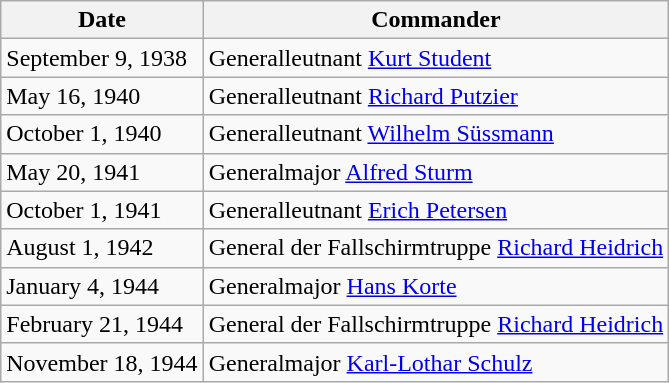<table class="wikitable">
<tr>
<th>Date</th>
<th>Commander</th>
</tr>
<tr>
<td>September 9, 1938</td>
<td>Generalleutnant <a href='#'>Kurt Student</a></td>
</tr>
<tr>
<td>May 16, 1940</td>
<td>Generalleutnant <a href='#'>Richard Putzier</a></td>
</tr>
<tr>
<td>October 1, 1940</td>
<td>Generalleutnant <a href='#'>Wilhelm Süssmann</a></td>
</tr>
<tr>
<td>May 20, 1941</td>
<td>Generalmajor <a href='#'>Alfred Sturm</a></td>
</tr>
<tr>
<td>October 1, 1941</td>
<td>Generalleutnant <a href='#'>Erich Petersen</a></td>
</tr>
<tr>
<td>August 1, 1942</td>
<td>General der Fallschirmtruppe <a href='#'>Richard Heidrich</a></td>
</tr>
<tr>
<td>January 4, 1944</td>
<td>Generalmajor <a href='#'>Hans Korte</a></td>
</tr>
<tr>
<td>February 21, 1944</td>
<td>General der Fallschirmtruppe <a href='#'>Richard Heidrich</a></td>
</tr>
<tr>
<td>November 18, 1944</td>
<td>Generalmajor <a href='#'>Karl-Lothar Schulz</a></td>
</tr>
</table>
